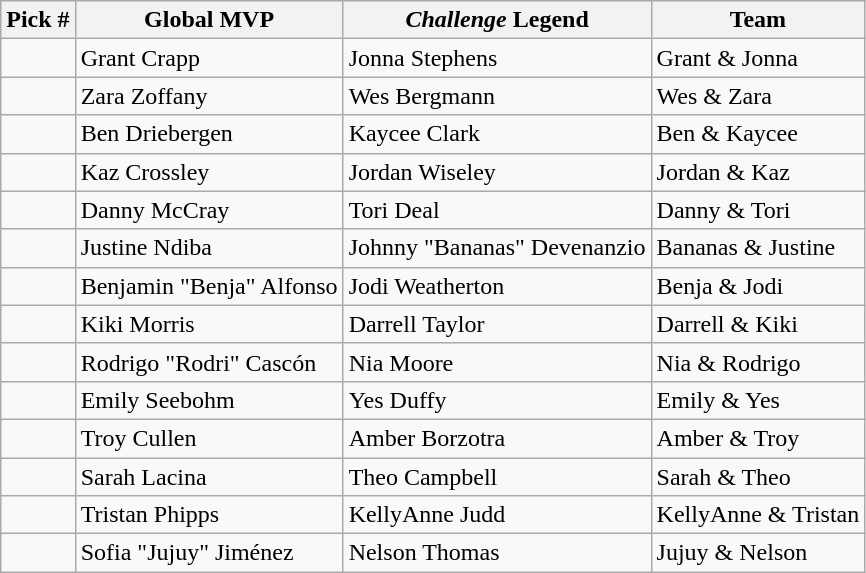<table class="wikitable sortable" style="white-space:nowrap;">
<tr>
<th>Pick #</th>
<th>Global MVP</th>
<th><em>Challenge</em> Legend</th>
<th>Team</th>
</tr>
<tr>
<td></td>
<td>Grant Crapp</td>
<td>Jonna Stephens</td>
<td> Grant & Jonna</td>
</tr>
<tr>
<td></td>
<td>Zara Zoffany</td>
<td>Wes Bergmann</td>
<td> Wes & Zara</td>
</tr>
<tr>
<td></td>
<td>Ben Driebergen</td>
<td>Kaycee Clark</td>
<td> Ben & Kaycee</td>
</tr>
<tr>
<td></td>
<td>Kaz Crossley</td>
<td>Jordan Wiseley</td>
<td> Jordan & Kaz</td>
</tr>
<tr>
<td></td>
<td>Danny McCray</td>
<td>Tori Deal</td>
<td> Danny & Tori</td>
</tr>
<tr>
<td></td>
<td>Justine Ndiba</td>
<td>Johnny "Bananas" Devenanzio</td>
<td> Bananas & Justine</td>
</tr>
<tr>
<td></td>
<td>Benjamin "Benja" Alfonso</td>
<td>Jodi Weatherton</td>
<td> Benja & Jodi</td>
</tr>
<tr>
<td></td>
<td>Kiki Morris</td>
<td>Darrell Taylor</td>
<td> Darrell & Kiki</td>
</tr>
<tr>
<td></td>
<td>Rodrigo "Rodri" Cascón</td>
<td>Nia Moore</td>
<td> Nia & Rodrigo</td>
</tr>
<tr>
<td></td>
<td>Emily Seebohm</td>
<td>Yes Duffy</td>
<td> Emily & Yes</td>
</tr>
<tr>
<td></td>
<td>Troy Cullen</td>
<td>Amber Borzotra</td>
<td> Amber & Troy</td>
</tr>
<tr>
<td></td>
<td>Sarah Lacina</td>
<td>Theo Campbell</td>
<td> Sarah & Theo</td>
</tr>
<tr>
<td></td>
<td>Tristan Phipps</td>
<td>KellyAnne Judd</td>
<td> KellyAnne & Tristan</td>
</tr>
<tr>
<td></td>
<td>Sofia "Jujuy" Jiménez</td>
<td>Nelson Thomas</td>
<td> Jujuy & Nelson</td>
</tr>
</table>
